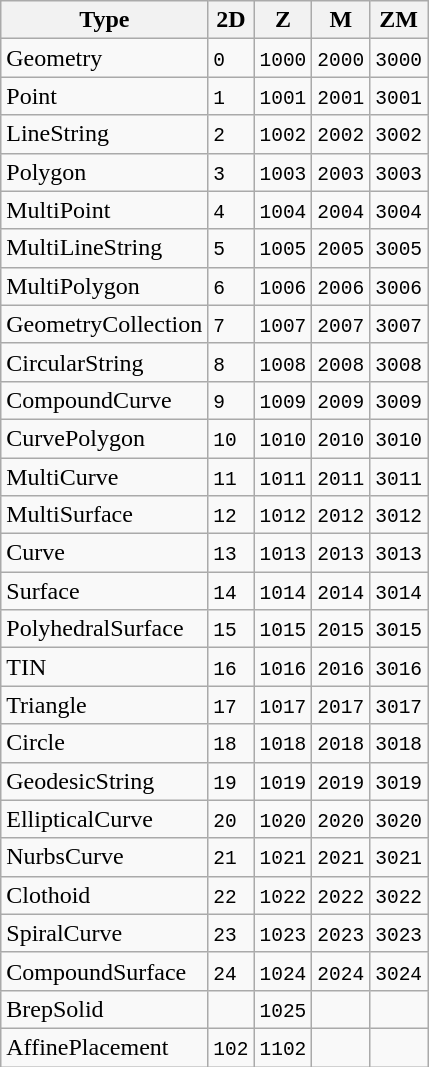<table class="wikitable">
<tr>
<th>Type</th>
<th>2D</th>
<th>Z</th>
<th>M</th>
<th>ZM</th>
</tr>
<tr>
<td>Geometry</td>
<td><code>0</code></td>
<td><code>1000</code></td>
<td><code>2000</code></td>
<td><code>3000</code></td>
</tr>
<tr>
<td>Point</td>
<td><code>1</code></td>
<td><code>1001</code></td>
<td><code>2001</code></td>
<td><code>3001</code></td>
</tr>
<tr>
<td>LineString</td>
<td><code>2</code></td>
<td><code>1002</code></td>
<td><code>2002</code></td>
<td><code>3002</code></td>
</tr>
<tr>
<td>Polygon</td>
<td><code>3</code></td>
<td><code>1003</code></td>
<td><code>2003</code></td>
<td><code>3003</code></td>
</tr>
<tr>
<td>MultiPoint</td>
<td><code>4</code></td>
<td><code>1004</code></td>
<td><code>2004</code></td>
<td><code>3004</code></td>
</tr>
<tr>
<td>MultiLineString</td>
<td><code>5</code></td>
<td><code>1005</code></td>
<td><code>2005</code></td>
<td><code>3005</code></td>
</tr>
<tr>
<td>MultiPolygon</td>
<td><code>6</code></td>
<td><code>1006</code></td>
<td><code>2006</code></td>
<td><code>3006</code></td>
</tr>
<tr>
<td>GeometryCollection</td>
<td><code>7</code></td>
<td><code>1007</code></td>
<td><code>2007</code></td>
<td><code>3007</code></td>
</tr>
<tr>
<td>CircularString</td>
<td><code>8</code></td>
<td><code>1008</code></td>
<td><code>2008</code></td>
<td><code>3008</code></td>
</tr>
<tr>
<td>CompoundCurve</td>
<td><code>9</code></td>
<td><code>1009</code></td>
<td><code>2009</code></td>
<td><code>3009</code></td>
</tr>
<tr>
<td>CurvePolygon</td>
<td><code>10</code></td>
<td><code>1010</code></td>
<td><code>2010</code></td>
<td><code>3010</code></td>
</tr>
<tr>
<td>MultiCurve</td>
<td><code>11</code></td>
<td><code>1011</code></td>
<td><code>2011</code></td>
<td><code>3011</code></td>
</tr>
<tr>
<td>MultiSurface</td>
<td><code>12</code></td>
<td><code>1012</code></td>
<td><code>2012</code></td>
<td><code>3012</code></td>
</tr>
<tr>
<td>Curve</td>
<td><code>13</code></td>
<td><code>1013</code></td>
<td><code>2013</code></td>
<td><code>3013</code></td>
</tr>
<tr>
<td>Surface</td>
<td><code>14</code></td>
<td><code>1014</code></td>
<td><code>2014</code></td>
<td><code>3014</code></td>
</tr>
<tr>
<td>PolyhedralSurface</td>
<td><code>15</code></td>
<td><code>1015</code></td>
<td><code>2015</code></td>
<td><code>3015</code></td>
</tr>
<tr>
<td>TIN</td>
<td><code>16</code></td>
<td><code>1016</code></td>
<td><code>2016</code></td>
<td><code>3016</code></td>
</tr>
<tr>
<td>Triangle</td>
<td><code>17</code></td>
<td><code>1017</code></td>
<td><code>2017</code></td>
<td><code>3017</code></td>
</tr>
<tr>
<td>Circle</td>
<td><code>18</code></td>
<td><code>1018</code></td>
<td><code>2018</code></td>
<td><code>3018</code></td>
</tr>
<tr>
<td>GeodesicString</td>
<td><code>19</code></td>
<td><code>1019</code></td>
<td><code>2019</code></td>
<td><code>3019</code></td>
</tr>
<tr>
<td>EllipticalCurve</td>
<td><code>20</code></td>
<td><code>1020</code></td>
<td><code>2020</code></td>
<td><code>3020</code></td>
</tr>
<tr>
<td>NurbsCurve</td>
<td><code>21</code></td>
<td><code>1021</code></td>
<td><code>2021</code></td>
<td><code>3021</code></td>
</tr>
<tr>
<td>Clothoid</td>
<td><code>22</code></td>
<td><code>1022</code></td>
<td><code>2022</code></td>
<td><code>3022</code></td>
</tr>
<tr>
<td>SpiralCurve</td>
<td><code>23</code></td>
<td><code>1023</code></td>
<td><code>2023</code></td>
<td><code>3023</code></td>
</tr>
<tr>
<td>CompoundSurface</td>
<td><code>24</code></td>
<td><code>1024</code></td>
<td><code>2024</code></td>
<td><code>3024</code></td>
</tr>
<tr>
<td>BrepSolid</td>
<td><code></code></td>
<td><code>1025</code></td>
<td><code></code></td>
<td><code></code></td>
</tr>
<tr>
<td>AffinePlacement</td>
<td><code>102</code></td>
<td><code>1102</code></td>
<td><code></code></td>
<td><code></code></td>
</tr>
</table>
